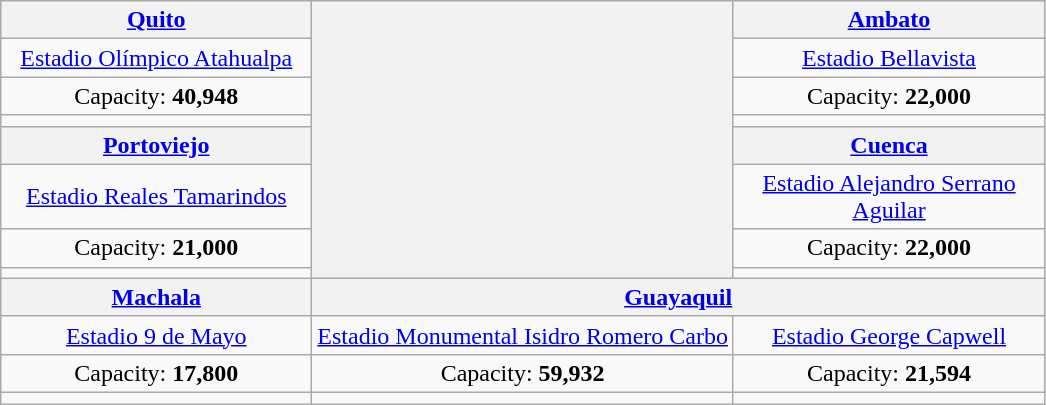<table class=wikitable style="text-align:center">
<tr>
<th width=200><a href='#'>Quito</a></th>
<th rowspan=8><br></th>
<th width=200><a href='#'>Ambato</a></th>
</tr>
<tr>
<td><a href='#'>Estadio Olímpico Atahualpa</a></td>
<td><a href='#'>Estadio Bellavista</a></td>
</tr>
<tr>
<td>Capacity: <strong>40,948</strong></td>
<td>Capacity: <strong>22,000</strong></td>
</tr>
<tr>
<td></td>
<td></td>
</tr>
<tr>
<th><a href='#'>Portoviejo</a></th>
<th><a href='#'>Cuenca</a></th>
</tr>
<tr>
<td><a href='#'>Estadio Reales Tamarindos</a></td>
<td><a href='#'>Estadio Alejandro Serrano Aguilar</a></td>
</tr>
<tr>
<td>Capacity: <strong>21,000</strong></td>
<td>Capacity: <strong>22,000</strong></td>
</tr>
<tr>
<td></td>
<td></td>
</tr>
<tr>
<th><a href='#'>Machala</a></th>
<th colspan=2><a href='#'>Guayaquil</a></th>
</tr>
<tr>
<td><a href='#'>Estadio 9 de Mayo</a></td>
<td><a href='#'>Estadio Monumental Isidro Romero Carbo</a></td>
<td><a href='#'>Estadio George Capwell</a></td>
</tr>
<tr>
<td>Capacity: <strong>17,800</strong></td>
<td>Capacity: <strong>59,932</strong></td>
<td>Capacity: <strong>21,594</strong></td>
</tr>
<tr>
<td></td>
<td></td>
<td></td>
</tr>
</table>
